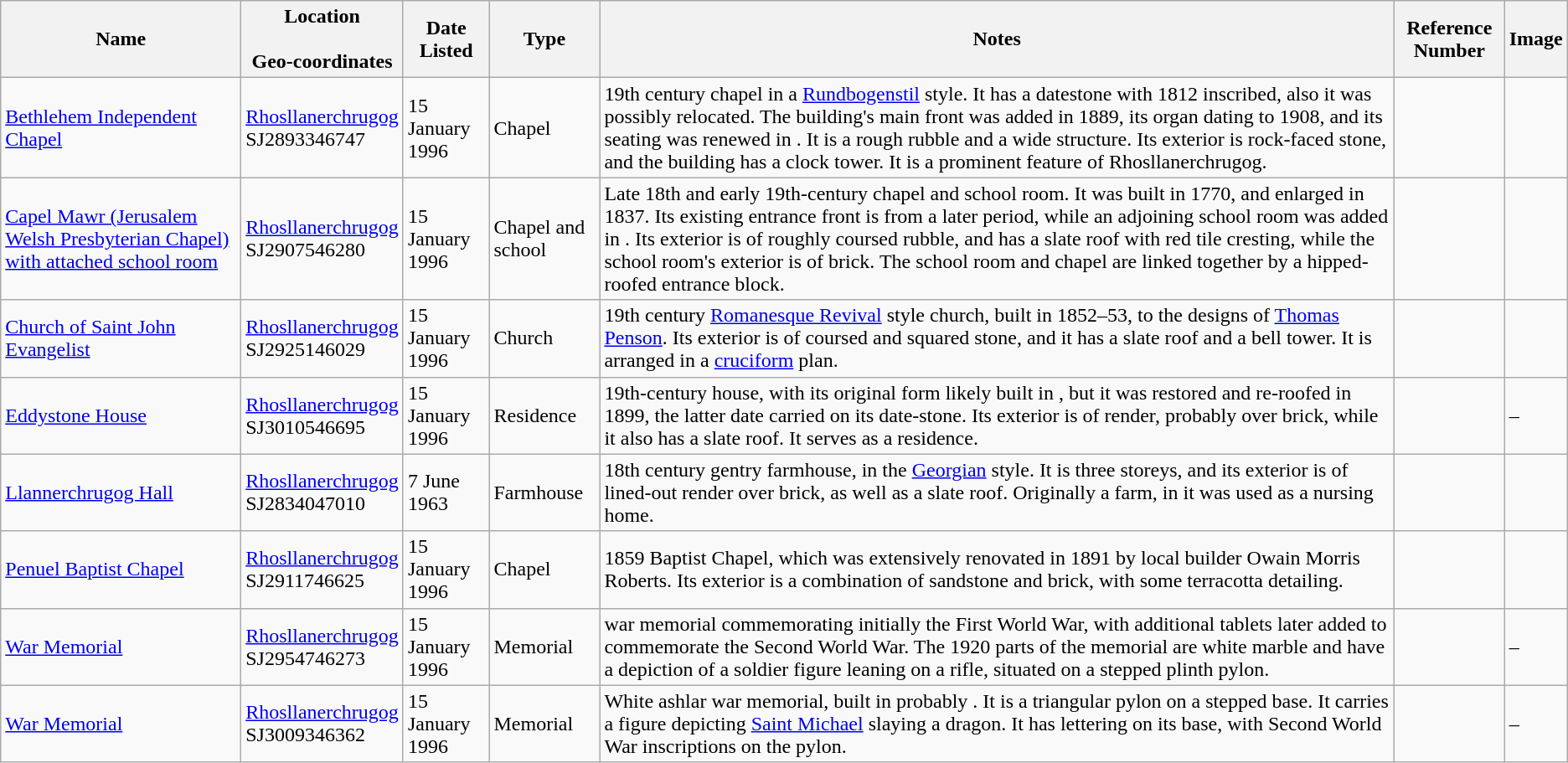<table class="wikitable sortable">
<tr>
<th>Name</th>
<th>Location<br><br>Geo-coordinates</th>
<th>Date Listed</th>
<th>Type</th>
<th>Notes</th>
<th>Reference Number</th>
<th>Image</th>
</tr>
<tr>
<td><a href='#'>Bethlehem Independent Chapel</a></td>
<td><a href='#'>Rhosllanerchrugog</a><br>SJ2893346747<br></td>
<td>15 January 1996</td>
<td>Chapel</td>
<td>19th century chapel in a <a href='#'>Rundbogenstil</a> style. It has a datestone with 1812 inscribed, also it was possibly relocated. The building's main front was added in 1889, its organ dating to 1908, and its seating was renewed in . It is a rough rubble and a wide structure. Its exterior is rock-faced stone, and the building has a clock tower. It is a prominent feature of Rhosllanerchrugog.</td>
<td></td>
<td></td>
</tr>
<tr>
<td><a href='#'>Capel Mawr (Jerusalem Welsh Presbyterian Chapel) with attached school room</a></td>
<td><a href='#'>Rhosllanerchrugog</a><br>SJ2907546280<br></td>
<td>15 January 1996</td>
<td>Chapel and school</td>
<td>Late 18th and early 19th-century chapel and school room. It was built in 1770, and enlarged in 1837. Its existing entrance front is from a later period, while an adjoining school room was added in . Its exterior is of roughly coursed rubble, and has a slate roof with red tile cresting, while the school room's exterior is of brick. The school room and chapel are linked together by a hipped-roofed entrance block.</td>
<td></td>
<td></td>
</tr>
<tr>
<td><a href='#'>Church of Saint John Evangelist</a></td>
<td><a href='#'>Rhosllanerchrugog</a><br>SJ2925146029<br></td>
<td>15 January 1996</td>
<td>Church</td>
<td>19th century <a href='#'>Romanesque Revival</a> style church, built in 1852–53, to the designs of <a href='#'>Thomas Penson</a>. Its exterior is of coursed and squared stone, and it has a slate roof and a bell tower. It is arranged in a <a href='#'>cruciform</a> plan.</td>
<td></td>
<td></td>
</tr>
<tr>
<td><a href='#'>Eddystone House</a></td>
<td><a href='#'>Rhosllanerchrugog</a><br>SJ3010546695<br></td>
<td>15 January 1996</td>
<td>Residence</td>
<td>19th-century house, with its original form likely built in , but it was restored and re-roofed in 1899, the latter date carried on its date-stone. Its exterior is of render, probably over brick, while it also has a slate roof. It serves as a residence.</td>
<td></td>
<td>–</td>
</tr>
<tr>
<td><a href='#'>Llannerchrugog Hall</a></td>
<td><a href='#'>Rhosllanerchrugog</a><br>SJ2834047010<br></td>
<td>7 June 1963</td>
<td>Farmhouse</td>
<td>18th century gentry farmhouse, in the <a href='#'>Georgian</a> style. It is three storeys, and its exterior is of lined-out render over brick, as well as a slate roof. Originally a farm, in  it was used as a nursing home.</td>
<td></td>
<td></td>
</tr>
<tr>
<td><a href='#'>Penuel Baptist Chapel</a></td>
<td><a href='#'>Rhosllanerchrugog</a><br>SJ2911746625<br></td>
<td>15 January 1996</td>
<td>Chapel</td>
<td>1859 Baptist Chapel, which was extensively renovated in 1891 by local builder Owain Morris Roberts. Its exterior is a combination of sandstone and brick, with some terracotta detailing.</td>
<td></td>
<td></td>
</tr>
<tr>
<td><a href='#'>War Memorial</a></td>
<td><a href='#'>Rhosllanerchrugog</a><br>SJ2954746273<br></td>
<td>15 January 1996</td>
<td>Memorial</td>
<td> war memorial commemorating initially the First World War, with additional tablets later added to commemorate the Second World War. The 1920 parts of the memorial are white marble and have a depiction of a soldier figure leaning on a rifle, situated on a stepped plinth pylon.</td>
<td></td>
<td>–</td>
</tr>
<tr>
<td><a href='#'>War Memorial</a></td>
<td><a href='#'>Rhosllanerchrugog</a><br>SJ3009346362<br></td>
<td>15 January 1996</td>
<td>Memorial</td>
<td>White ashlar war memorial, built in probably . It is a triangular pylon on a stepped base. It carries a figure depicting <a href='#'>Saint Michael</a> slaying a dragon. It has lettering on its base, with Second World War inscriptions on the pylon.</td>
<td></td>
<td>–</td>
</tr>
</table>
